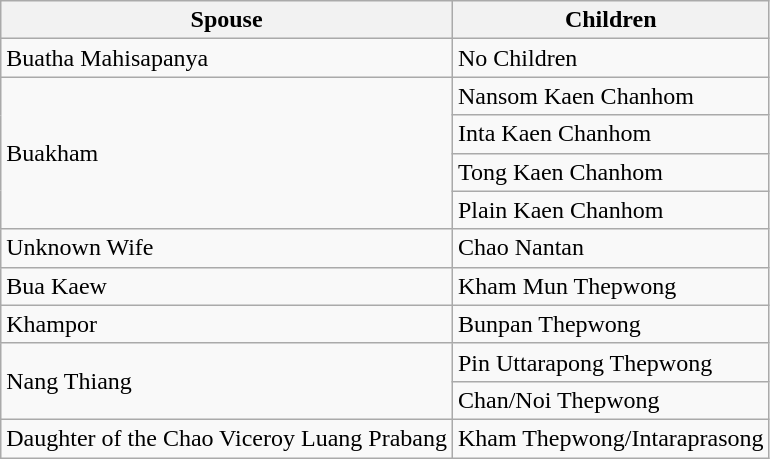<table class="wikitable">
<tr>
<th>Spouse</th>
<th>Children</th>
</tr>
<tr>
<td>Buatha Mahisapanya</td>
<td>No Children</td>
</tr>
<tr>
<td rowspan="4">Buakham</td>
<td>Nansom Kaen Chanhom</td>
</tr>
<tr>
<td>Inta Kaen Chanhom</td>
</tr>
<tr>
<td>Tong Kaen Chanhom</td>
</tr>
<tr>
<td>Plain Kaen Chanhom</td>
</tr>
<tr>
<td>Unknown Wife</td>
<td>Chao Nantan</td>
</tr>
<tr>
<td>Bua Kaew</td>
<td>Kham Mun Thepwong</td>
</tr>
<tr>
<td>Khampor</td>
<td>Bunpan Thepwong</td>
</tr>
<tr>
<td rowspan="2">Nang Thiang</td>
<td>Pin Uttarapong Thepwong</td>
</tr>
<tr>
<td>Chan/Noi Thepwong</td>
</tr>
<tr>
<td>Daughter of the Chao Viceroy Luang Prabang</td>
<td>Kham Thepwong/Intaraprasong</td>
</tr>
</table>
